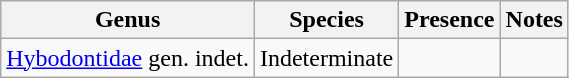<table class="wikitable" align="center">
<tr>
<th>Genus</th>
<th>Species</th>
<th>Presence</th>
<th>Notes</th>
</tr>
<tr>
<td><a href='#'>Hybodontidae</a> gen. indet.</td>
<td>Indeterminate</td>
<td></td>
<td></td>
</tr>
</table>
